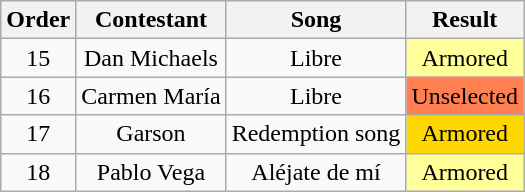<table class="wikitable" style="text-align:center">
<tr>
<th>Order</th>
<th>Contestant</th>
<th>Song</th>
<th>Result</th>
</tr>
<tr>
<td>15</td>
<td>Dan Michaels</td>
<td>Libre</td>
<td bgcolor="#FFFF99">Armored</td>
</tr>
<tr>
<td>16</td>
<td>Carmen María</td>
<td>Libre</td>
<td bgcolor="coral">Unselected</td>
</tr>
<tr>
<td>17</td>
<td>Garson</td>
<td>Redemption song</td>
<td bgcolor="gold">Armored</td>
</tr>
<tr>
<td>18</td>
<td>Pablo Vega</td>
<td>Aléjate de mí</td>
<td bgcolor="#FFFF99">Armored</td>
</tr>
</table>
